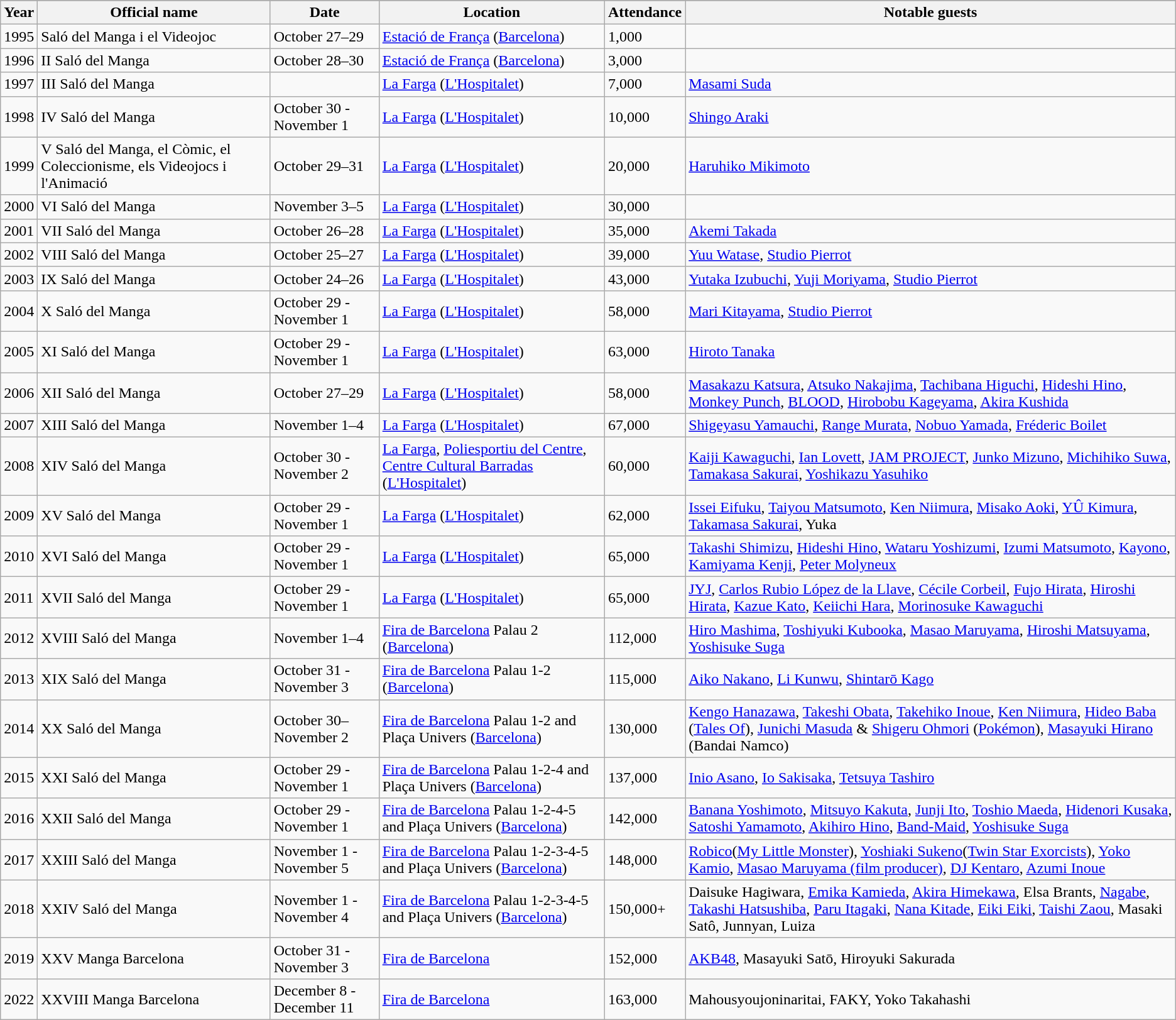<table class="wikitable">
<tr bgcolor="#CCCCCC">
</tr>
<tr ---->
<th>Year</th>
<th>Official name</th>
<th>Date</th>
<th>Location</th>
<th>Attendance</th>
<th>Notable guests</th>
</tr>
<tr ---->
<td>1995</td>
<td>Saló del Manga i el Videojoc</td>
<td>October 27–29</td>
<td><a href='#'>Estació de França</a> (<a href='#'>Barcelona</a>)</td>
<td>1,000</td>
<td></td>
</tr>
<tr ---->
<td>1996</td>
<td>II Saló del Manga</td>
<td>October 28–30</td>
<td><a href='#'>Estació de França</a> (<a href='#'>Barcelona</a>)</td>
<td>3,000</td>
<td></td>
</tr>
<tr ---->
<td>1997</td>
<td>III Saló del Manga</td>
<td></td>
<td><a href='#'>La Farga</a> (<a href='#'>L'Hospitalet</a>)</td>
<td>7,000</td>
<td><a href='#'>Masami Suda</a></td>
</tr>
<tr ---->
<td>1998</td>
<td>IV Saló del Manga</td>
<td>October 30 - November 1</td>
<td><a href='#'>La Farga</a> (<a href='#'>L'Hospitalet</a>)</td>
<td>10,000</td>
<td><a href='#'>Shingo Araki</a></td>
</tr>
<tr ---->
<td>1999</td>
<td>V Saló del Manga, el Còmic, el Coleccionisme, els Videojocs i l'Animació</td>
<td>October 29–31</td>
<td><a href='#'>La Farga</a> (<a href='#'>L'Hospitalet</a>)</td>
<td>20,000</td>
<td><a href='#'>Haruhiko Mikimoto</a></td>
</tr>
<tr ---->
<td>2000</td>
<td>VI Saló del Manga</td>
<td>November 3–5</td>
<td><a href='#'>La Farga</a> (<a href='#'>L'Hospitalet</a>)</td>
<td>30,000</td>
<td></td>
</tr>
<tr ---->
<td>2001</td>
<td>VII Saló del Manga</td>
<td>October 26–28</td>
<td><a href='#'>La Farga</a> (<a href='#'>L'Hospitalet</a>)</td>
<td>35,000</td>
<td><a href='#'>Akemi Takada</a></td>
</tr>
<tr ---->
<td>2002</td>
<td>VIII Saló del Manga</td>
<td>October 25–27</td>
<td><a href='#'>La Farga</a> (<a href='#'>L'Hospitalet</a>)</td>
<td>39,000</td>
<td><a href='#'>Yuu Watase</a>, <a href='#'>Studio Pierrot</a></td>
</tr>
<tr ---->
<td>2003</td>
<td>IX Saló del Manga</td>
<td>October 24–26</td>
<td><a href='#'>La Farga</a> (<a href='#'>L'Hospitalet</a>)</td>
<td>43,000</td>
<td><a href='#'>Yutaka Izubuchi</a>, <a href='#'>Yuji Moriyama</a>,  <a href='#'>Studio Pierrot</a></td>
</tr>
<tr ---->
<td>2004</td>
<td>X Saló del Manga</td>
<td>October 29 - November 1</td>
<td><a href='#'>La Farga</a> (<a href='#'>L'Hospitalet</a>)</td>
<td>58,000</td>
<td><a href='#'>Mari Kitayama</a>, <a href='#'>Studio Pierrot</a></td>
</tr>
<tr ---->
<td>2005</td>
<td>XI Saló del Manga</td>
<td>October 29 - November 1</td>
<td><a href='#'>La Farga</a> (<a href='#'>L'Hospitalet</a>)</td>
<td>63,000</td>
<td><a href='#'>Hiroto Tanaka</a></td>
</tr>
<tr ---->
<td>2006</td>
<td>XII Saló del Manga</td>
<td>October 27–29</td>
<td><a href='#'>La Farga</a> (<a href='#'>L'Hospitalet</a>)</td>
<td>58,000</td>
<td><a href='#'>Masakazu Katsura</a>, <a href='#'>Atsuko Nakajima</a>, <a href='#'>Tachibana Higuchi</a>, <a href='#'>Hideshi Hino</a>, <a href='#'>Monkey Punch</a>, <a href='#'>BLOOD</a>, <a href='#'>Hirobobu Kageyama</a>, <a href='#'>Akira Kushida</a></td>
</tr>
<tr ---->
<td>2007</td>
<td>XIII Saló del Manga</td>
<td>November 1–4</td>
<td><a href='#'>La Farga</a> (<a href='#'>L'Hospitalet</a>)</td>
<td>67,000</td>
<td><a href='#'>Shigeyasu Yamauchi</a>, <a href='#'>Range Murata</a>, <a href='#'>Nobuo Yamada</a>, <a href='#'>Fréderic Boilet</a></td>
</tr>
<tr ---->
<td>2008</td>
<td>XIV Saló del Manga</td>
<td>October 30 - November 2</td>
<td><a href='#'>La Farga</a>, <a href='#'>Poliesportiu del Centre</a>, <a href='#'>Centre Cultural Barradas</a> (<a href='#'>L'Hospitalet</a>)</td>
<td>60,000</td>
<td><a href='#'>Kaiji Kawaguchi</a>,  <a href='#'>Ian Lovett</a>, <a href='#'>JAM PROJECT</a>, <a href='#'>Junko Mizuno</a>, <a href='#'>Michihiko Suwa</a>, <a href='#'>Tamakasa Sakurai</a>, <a href='#'>Yoshikazu Yasuhiko</a></td>
</tr>
<tr ---->
<td>2009</td>
<td>XV Saló del Manga</td>
<td>October 29 - November 1</td>
<td><a href='#'>La Farga</a> (<a href='#'>L'Hospitalet</a>)</td>
<td>62,000</td>
<td><a href='#'>Issei Eifuku</a>, <a href='#'>Taiyou Matsumoto</a>, <a href='#'>Ken Niimura</a>, <a href='#'>Misako Aoki</a>, <a href='#'>YÛ Kimura</a>, <a href='#'>Takamasa Sakurai</a>, Yuka</td>
</tr>
<tr ---->
<td>2010</td>
<td>XVI Saló del Manga</td>
<td>October 29 - November 1</td>
<td><a href='#'>La Farga</a> (<a href='#'>L'Hospitalet</a>)</td>
<td>65,000</td>
<td><a href='#'>Takashi Shimizu</a>, <a href='#'>Hideshi Hino</a>, <a href='#'>Wataru Yoshizumi</a>, <a href='#'>Izumi Matsumoto</a>, <a href='#'>Kayono</a>, <a href='#'>Kamiyama Kenji</a>, <a href='#'>Peter Molyneux</a></td>
</tr>
<tr ---->
<td>2011</td>
<td>XVII Saló del Manga</td>
<td>October 29 - November 1</td>
<td><a href='#'>La Farga</a> (<a href='#'>L'Hospitalet</a>)</td>
<td>65,000</td>
<td><a href='#'>JYJ</a>, <a href='#'>Carlos Rubio López de la Llave</a>, <a href='#'>Cécile Corbeil</a>, <a href='#'>Fujo Hirata</a>, <a href='#'>Hiroshi Hirata</a>, <a href='#'>Kazue Kato</a>, <a href='#'>Keiichi Hara</a>, <a href='#'>Morinosuke Kawaguchi</a></td>
</tr>
<tr ---->
<td>2012</td>
<td>XVIII Saló del Manga</td>
<td>November 1–4</td>
<td><a href='#'>Fira de Barcelona</a> Palau 2 (<a href='#'>Barcelona</a>)</td>
<td>112,000</td>
<td><a href='#'>Hiro Mashima</a>, <a href='#'>Toshiyuki Kubooka</a>, <a href='#'>Masao Maruyama</a>, <a href='#'>Hiroshi Matsuyama</a>, <a href='#'>Yoshisuke Suga</a></td>
</tr>
<tr ---->
<td>2013</td>
<td>XIX Saló del Manga</td>
<td>October 31 - November 3</td>
<td><a href='#'>Fira de Barcelona</a> Palau 1-2 (<a href='#'>Barcelona</a>)</td>
<td>115,000</td>
<td><a href='#'>Aiko Nakano</a>, <a href='#'>Li Kunwu</a>, <a href='#'>Shintarō Kago</a></td>
</tr>
<tr ---->
<td>2014</td>
<td>XX Saló del Manga</td>
<td>October 30– November 2</td>
<td><a href='#'>Fira de Barcelona</a> Palau 1-2 and Plaça Univers (<a href='#'>Barcelona</a>)</td>
<td>130,000</td>
<td><a href='#'>Kengo Hanazawa</a>, <a href='#'>Takeshi Obata</a>, <a href='#'>Takehiko Inoue</a>, <a href='#'>Ken Niimura</a>, <a href='#'>Hideo Baba</a> (<a href='#'>Tales Of</a>), <a href='#'>Junichi Masuda</a> & <a href='#'>Shigeru Ohmori</a> (<a href='#'>Pokémon</a>), <a href='#'>Masayuki Hirano</a> (Bandai Namco)</td>
</tr>
<tr ---->
<td>2015</td>
<td>XXI Saló del Manga</td>
<td>October 29 - November 1</td>
<td><a href='#'>Fira de Barcelona</a> Palau 1-2-4 and Plaça Univers (<a href='#'>Barcelona</a>)</td>
<td>137,000</td>
<td><a href='#'>Inio Asano</a>, <a href='#'>Io Sakisaka</a>, <a href='#'>Tetsuya Tashiro</a></td>
</tr>
<tr>
<td>2016</td>
<td>XXII Saló del Manga</td>
<td>October 29 -<br>November 1</td>
<td><a href='#'>Fira de Barcelona</a> Palau 1-2-4-5 and Plaça Univers                 (<a href='#'>Barcelona</a>)</td>
<td>142,000</td>
<td><a href='#'>Banana Yoshimoto</a>, <a href='#'>Mitsuyo Kakuta</a>, <a href='#'>Junji Ito</a>, <a href='#'>Toshio Maeda</a>, <a href='#'>Hidenori Kusaka</a>, <a href='#'>Satoshi Yamamoto</a>, <a href='#'>Akihiro Hino</a>, <a href='#'>Band-Maid</a>, <a href='#'>Yoshisuke Suga</a></td>
</tr>
<tr>
<td>2017</td>
<td>XXIII Saló del Manga</td>
<td>November 1 -<br>November 5</td>
<td><a href='#'>Fira de Barcelona</a> Palau 1-2-3-4-5 and Plaça Univers              (<a href='#'>Barcelona</a>)</td>
<td>148,000</td>
<td><a href='#'>Robico</a>(<a href='#'>My Little Monster</a>), <a href='#'>Yoshiaki Sukeno</a>(<a href='#'>Twin Star Exorcists</a>), <a href='#'>Yoko Kamio</a>, <a href='#'>Masao Maruyama (film producer)</a>, <a href='#'>DJ Kentaro</a>, <a href='#'>Azumi Inoue</a></td>
</tr>
<tr>
<td>2018</td>
<td>XXIV Saló del Manga</td>
<td>November 1 -<br>November 4</td>
<td><a href='#'>Fira de Barcelona</a> Palau 1-2-3-4-5 and Plaça Univers              (<a href='#'>Barcelona</a>)</td>
<td>150,000+</td>
<td>Daisuke Hagiwara, <a href='#'>Emika Kamieda</a>, <a href='#'>Akira Himekawa</a>, Elsa Brants, <a href='#'>Nagabe</a>, <a href='#'>Takashi Hatsushiba</a>, <a href='#'>Paru Itagaki</a>, <a href='#'>Nana Kitade</a>, <a href='#'>Eiki Eiki</a>, <a href='#'>Taishi Zaou</a>, Masaki Satô, Junnyan, Luiza</td>
</tr>
<tr>
<td>2019</td>
<td>XXV Manga Barcelona</td>
<td>October 31 - November 3</td>
<td><a href='#'>Fira de Barcelona</a></td>
<td>152,000</td>
<td><a href='#'>AKB48</a>, Masayuki Satō, Hiroyuki Sakurada</td>
</tr>
<tr>
<td>2022</td>
<td>XXVIII Manga Barcelona</td>
<td>December 8 - December 11</td>
<td><a href='#'>Fira de Barcelona</a></td>
<td>163,000</td>
<td>Mahousyoujoninaritai, FAKY, Yoko Takahashi</td>
</tr>
</table>
